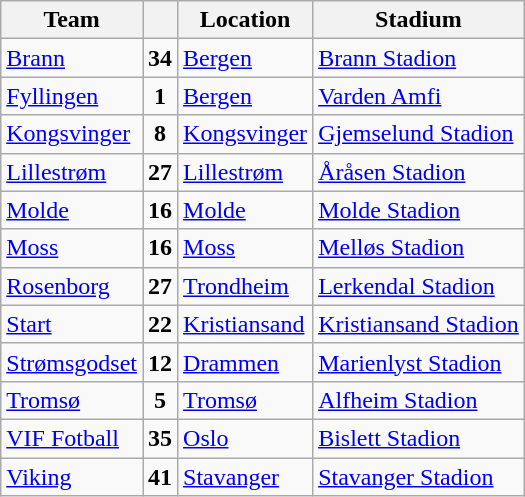<table class="wikitable sortable" border="1">
<tr>
<th>Team</th>
<th></th>
<th>Location</th>
<th>Stadium</th>
</tr>
<tr>
<td><a href='#'>Brann</a></td>
<td align="center"><strong>34</strong></td>
<td><a href='#'>Bergen</a></td>
<td><a href='#'>Brann Stadion</a></td>
</tr>
<tr>
<td><a href='#'>Fyllingen</a></td>
<td align="center"><strong>1</strong></td>
<td><a href='#'>Bergen</a></td>
<td><a href='#'>Varden Amfi</a></td>
</tr>
<tr>
<td><a href='#'>Kongsvinger</a></td>
<td align="center"><strong>8</strong></td>
<td><a href='#'>Kongsvinger</a></td>
<td><a href='#'>Gjemselund Stadion</a></td>
</tr>
<tr>
<td><a href='#'>Lillestrøm</a></td>
<td align="center"><strong>27</strong></td>
<td><a href='#'>Lillestrøm</a></td>
<td><a href='#'>Åråsen Stadion</a></td>
</tr>
<tr>
<td><a href='#'>Molde</a></td>
<td align="center"><strong>16</strong></td>
<td><a href='#'>Molde</a></td>
<td><a href='#'>Molde Stadion</a></td>
</tr>
<tr>
<td><a href='#'>Moss</a></td>
<td align="center"><strong>16</strong></td>
<td><a href='#'>Moss</a></td>
<td><a href='#'>Melløs Stadion</a></td>
</tr>
<tr>
<td><a href='#'>Rosenborg</a></td>
<td align="center"><strong>27</strong></td>
<td><a href='#'>Trondheim</a></td>
<td><a href='#'>Lerkendal Stadion</a></td>
</tr>
<tr>
<td><a href='#'>Start</a></td>
<td align="center"><strong>22</strong></td>
<td><a href='#'>Kristiansand</a></td>
<td><a href='#'>Kristiansand Stadion</a></td>
</tr>
<tr>
<td><a href='#'>Strømsgodset</a></td>
<td align="center"><strong>12</strong></td>
<td><a href='#'>Drammen</a></td>
<td><a href='#'>Marienlyst Stadion</a></td>
</tr>
<tr>
<td><a href='#'>Tromsø</a></td>
<td align="center"><strong>5</strong></td>
<td><a href='#'>Tromsø</a></td>
<td><a href='#'>Alfheim Stadion</a></td>
</tr>
<tr>
<td><a href='#'>VIF Fotball</a></td>
<td align="center"><strong>35</strong></td>
<td><a href='#'>Oslo</a></td>
<td><a href='#'>Bislett Stadion</a></td>
</tr>
<tr>
<td><a href='#'>Viking</a></td>
<td align="center"><strong>41</strong></td>
<td><a href='#'>Stavanger</a></td>
<td><a href='#'>Stavanger Stadion</a></td>
</tr>
</table>
